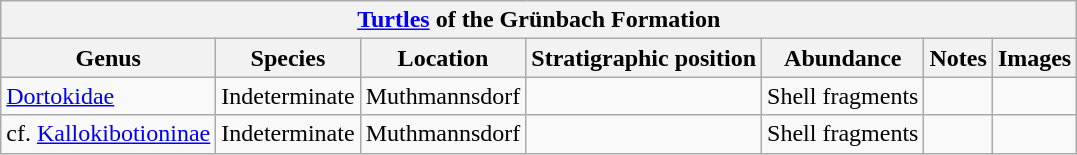<table class="wikitable">
<tr>
<th colspan="7"><a href='#'>Turtles</a> of the <strong>Grünbach</strong> <strong>Formation</strong></th>
</tr>
<tr>
<th><strong>Genus</strong></th>
<th><strong>Species</strong></th>
<th>Location</th>
<th>Stratigraphic position</th>
<th>Abundance</th>
<th>Notes</th>
<th>Images</th>
</tr>
<tr>
<td><a href='#'>Dortokidae</a></td>
<td>Indeterminate</td>
<td>Muthmannsdorf</td>
<td></td>
<td>Shell fragments</td>
<td></td>
<td></td>
</tr>
<tr>
<td>cf. <a href='#'>Kallokibotioninae</a></td>
<td>Indeterminate</td>
<td>Muthmannsdorf</td>
<td></td>
<td>Shell fragments</td>
<td></td>
<td></td>
</tr>
</table>
